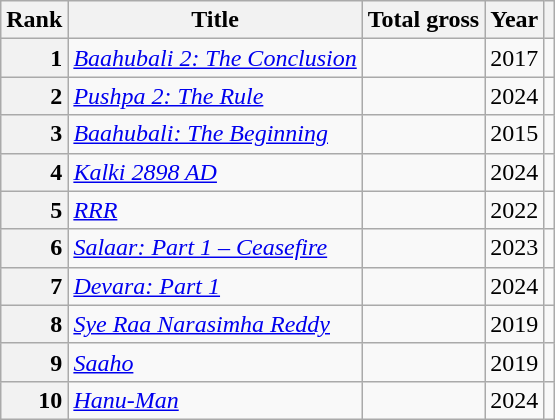<table class="wikitable sortable plainrowheaders">
<tr>
<th scope="col">Rank</th>
<th scope="col">Title</th>
<th scope="col">Total gross</th>
<th scope="col">Year</th>
<th scope="col" class="unsortable"></th>
</tr>
<tr>
<th scope="row" style=text-align:right>1</th>
<td><em><a href='#'>Baahubali 2: The Conclusion</a></em></td>
<td align="right"></td>
<td align="center">2017</td>
<td align="center"></td>
</tr>
<tr>
<th scope="row" style="text-align:right">2</th>
<td><em><a href='#'>Pushpa 2: The Rule</a></em></td>
<td align="right"></td>
<td align="center">2024</td>
<td align="center"></td>
</tr>
<tr>
<th scope="row" style="text-align:right">3</th>
<td><em><a href='#'>Baahubali: The Beginning</a></em></td>
<td align="right"></td>
<td align="center">2015</td>
<td align="center"></td>
</tr>
<tr>
<th scope="row" style="text-align:right">4</th>
<td><em><a href='#'>Kalki 2898 AD</a></em></td>
<td align="right"></td>
<td align="center">2024</td>
<td align="center"></td>
</tr>
<tr>
<th scope="row" style="text-align:right">5</th>
<td><em><a href='#'>RRR</a></em></td>
<td align="right"></td>
<td align="center">2022</td>
<td align="center"></td>
</tr>
<tr>
<th scope="row" style=text-align:right>6</th>
<td><em><a href='#'>Salaar: Part 1 – Ceasefire</a></em></td>
<td align="right"></td>
<td align="center">2023</td>
<td align="center"></td>
</tr>
<tr>
<th scope="row" style=text-align:right>7</th>
<td><em><a href='#'>Devara: Part 1</a></em></td>
<td align="right"></td>
<td align="center">2024</td>
<td align="center"></td>
</tr>
<tr>
<th scope="row" style=text-align:right>8</th>
<td><em><a href='#'>Sye Raa Narasimha Reddy</a></em></td>
<td align="right"></td>
<td align="center">2019</td>
<td align="center"></td>
</tr>
<tr>
<th scope="row" style=text-align:right>9</th>
<td><em><a href='#'>Saaho</a></em></td>
<td align="right"></td>
<td align="center">2019</td>
<td align="center"></td>
</tr>
<tr>
<th scope="row" style=text-align:right>10</th>
<td><em><a href='#'>Hanu-Man</a></em></td>
<td align="right"></td>
<td align="center">2024</td>
<td align="center"></td>
</tr>
</table>
